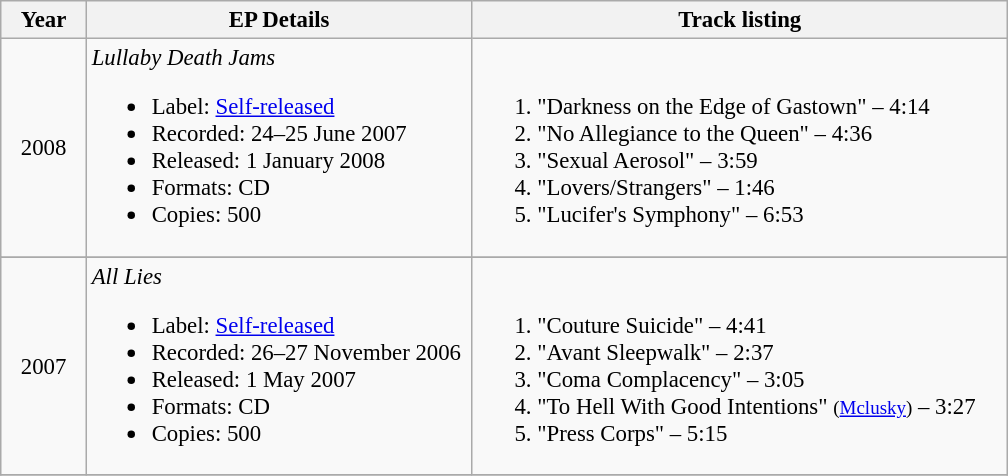<table class="wikitable" style="font-size:95%">
<tr>
<th width="50">Year</th>
<th width="250">EP Details</th>
<th width="350">Track listing</th>
</tr>
<tr>
<td align="center">2008</td>
<td><em>Lullaby Death Jams</em><br><ul><li>Label: <a href='#'>Self-released</a></li><li>Recorded: 24–25 June 2007</li><li>Released: 1 January 2008</li><li>Formats: CD</li><li>Copies: 500</li></ul></td>
<td><br><ol><li>"Darkness on the Edge of Gastown" – 4:14</li><li>"No Allegiance to the Queen" – 4:36</li><li>"Sexual Aerosol" – 3:59</li><li>"Lovers/Strangers" – 1:46</li><li>"Lucifer's Symphony" – 6:53</li></ol></td>
</tr>
<tr>
</tr>
<tr>
<td align="center">2007</td>
<td><em>All Lies</em><br><ul><li>Label: <a href='#'>Self-released</a></li><li>Recorded: 26–27 November 2006</li><li>Released: 1 May 2007</li><li>Formats: CD</li><li>Copies: 500</li></ul></td>
<td><br><ol><li>"Couture Suicide" – 4:41</li><li>"Avant Sleepwalk" – 2:37</li><li>"Coma Complacency" – 3:05</li><li>"To Hell With Good Intentions" <small>(<a href='#'>Mclusky</a>)</small> – 3:27</li><li>"Press Corps" – 5:15</li></ol></td>
</tr>
<tr>
</tr>
</table>
